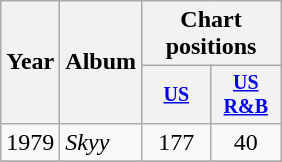<table class="wikitable" style="text-align:center;">
<tr>
<th rowspan="2">Year</th>
<th rowspan="2">Album</th>
<th colspan="2">Chart positions</th>
</tr>
<tr style="font-size:smaller;">
<th width="40"><a href='#'>US</a></th>
<th width="40"><a href='#'>US<br>R&B</a></th>
</tr>
<tr>
<td rowspan="1">1979</td>
<td align="left"><em>Skyy</em></td>
<td>177</td>
<td>40</td>
</tr>
<tr>
</tr>
</table>
